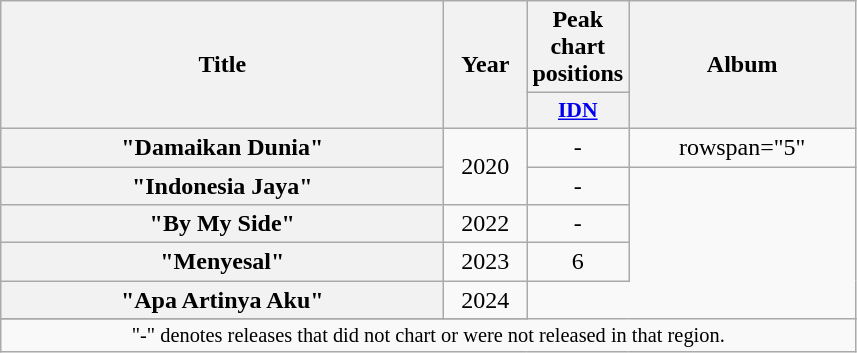<table class="wikitable plainrowheaders" style="text-align:center">
<tr>
<th rowspan="2" scope="col" style="width:18em;">Title</th>
<th rowspan="2" scope="col" style="width:3em;">Year</th>
<th colspan="1" scope="col">Peak chart<br>positions</th>
<th rowspan="2" scope="col" style="width:9em;">Album</th>
</tr>
<tr>
<th scope="col" style="width:3em;font-size:90%"><a href='#'>IDN</a><br></th>
</tr>
<tr>
<th scope="row">"Damaikan Dunia" <br></th>
<td rowspan="2">2020</td>
<td>-</td>
<td>rowspan="5" </td>
</tr>
<tr>
<th scope="row">"Indonesia Jaya" <br></th>
<td>-</td>
</tr>
<tr>
<th scope="row">"By My Side" <br></th>
<td>2022</td>
<td>-</td>
</tr>
<tr>
<th scope="row">"Menyesal"<br></th>
<td>2023</td>
<td>6</td>
</tr>
<tr>
<th scope="row">"Apa Artinya Aku"<br></th>
<td>2024</td>
</tr>
<tr>
</tr>
<tr>
<td colspan="4" style="font-size:85%">"-" denotes releases that did not chart or were not released in that region.</td>
</tr>
</table>
